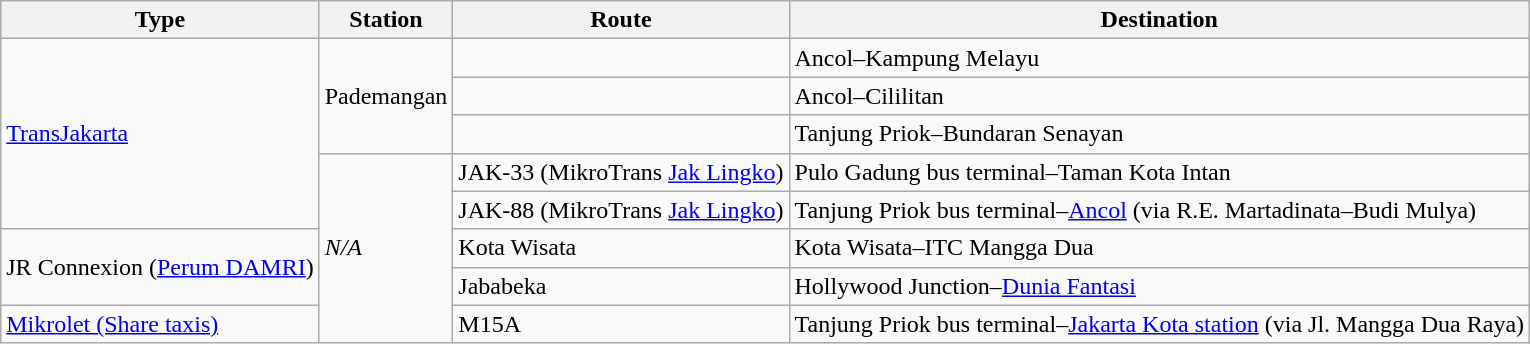<table class="wikitable">
<tr>
<th>Type</th>
<th>Station</th>
<th>Route</th>
<th>Destination</th>
</tr>
<tr>
<td rowspan="5"><a href='#'>TransJakarta</a></td>
<td rowspan="3">Pademangan</td>
<td></td>
<td>Ancol–Kampung Melayu</td>
</tr>
<tr>
<td></td>
<td>Ancol–Cililitan</td>
</tr>
<tr>
<td></td>
<td>Tanjung Priok–Bundaran Senayan</td>
</tr>
<tr>
<td rowspan="5"><em>N/A</em></td>
<td>JAK-33 (MikroTrans <a href='#'>Jak Lingko</a>)</td>
<td>Pulo Gadung bus terminal–Taman Kota Intan</td>
</tr>
<tr>
<td>JAK-88 (MikroTrans <a href='#'>Jak Lingko</a>)</td>
<td>Tanjung Priok bus terminal–<a href='#'>Ancol</a> (via R.E. Martadinata–Budi Mulya)</td>
</tr>
<tr>
<td rowspan="2">JR Connexion (<a href='#'>Perum DAMRI</a>)</td>
<td>Kota Wisata</td>
<td>Kota Wisata–ITC Mangga Dua</td>
</tr>
<tr>
<td>Jababeka</td>
<td>Hollywood Junction–<a href='#'>Dunia Fantasi</a></td>
</tr>
<tr>
<td><a href='#'>Mikrolet (Share taxis)</a></td>
<td>M15A</td>
<td>Tanjung Priok bus terminal–<a href='#'>Jakarta Kota station</a> (via Jl. Mangga Dua Raya)</td>
</tr>
</table>
